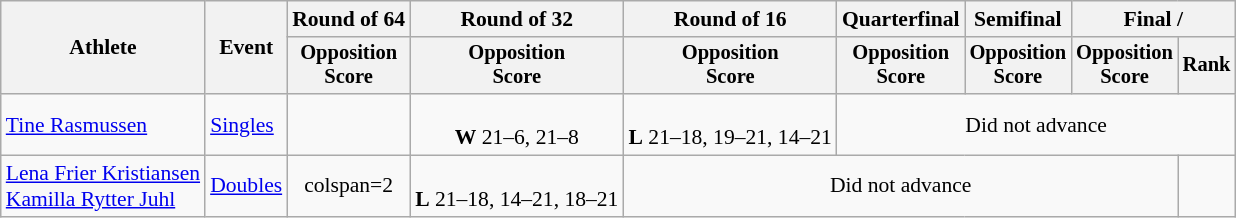<table class=wikitable style="font-size:90%">
<tr>
<th rowspan="2">Athlete</th>
<th rowspan="2">Event</th>
<th>Round of 64</th>
<th>Round of 32</th>
<th>Round of 16</th>
<th>Quarterfinal</th>
<th>Semifinal</th>
<th colspan=2>Final / </th>
</tr>
<tr style="font-size:95%">
<th>Opposition<br>Score</th>
<th>Opposition<br>Score</th>
<th>Opposition<br>Score</th>
<th>Opposition<br>Score</th>
<th>Opposition<br>Score</th>
<th>Opposition<br>Score</th>
<th>Rank</th>
</tr>
<tr align=center>
<td align=left><a href='#'>Tine Rasmussen</a></td>
<td align=left><a href='#'>Singles</a></td>
<td></td>
<td><br><strong>W</strong> 21–6, 21–8</td>
<td><br><strong>L</strong> 21–18, 19–21, 14–21</td>
<td colspan=4>Did not advance</td>
</tr>
<tr align=center>
<td align=left><a href='#'>Lena Frier Kristiansen</a><br><a href='#'>Kamilla Rytter Juhl</a></td>
<td align=left><a href='#'>Doubles</a></td>
<td>colspan=2 </td>
<td><br><strong>L</strong> 21–18, 14–21, 18–21</td>
<td colspan=4>Did not advance</td>
</tr>
</table>
